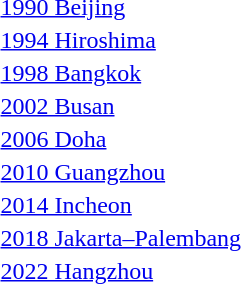<table>
<tr>
<td><a href='#'>1990 Beijing</a></td>
<td></td>
<td></td>
<td></td>
</tr>
<tr>
<td><a href='#'>1994 Hiroshima</a></td>
<td></td>
<td></td>
<td></td>
</tr>
<tr>
<td><a href='#'>1998 Bangkok</a></td>
<td></td>
<td></td>
<td></td>
</tr>
<tr>
<td><a href='#'>2002 Busan</a></td>
<td></td>
<td></td>
<td></td>
</tr>
<tr>
<td><a href='#'>2006 Doha</a></td>
<td></td>
<td></td>
<td></td>
</tr>
<tr>
<td><a href='#'>2010 Guangzhou</a></td>
<td></td>
<td></td>
<td></td>
</tr>
<tr>
<td><a href='#'>2014 Incheon</a></td>
<td></td>
<td></td>
<td></td>
</tr>
<tr>
<td><a href='#'>2018 Jakarta–Palembang</a></td>
<td></td>
<td></td>
<td></td>
</tr>
<tr>
<td><a href='#'>2022 Hangzhou</a></td>
<td></td>
<td></td>
<td></td>
</tr>
</table>
